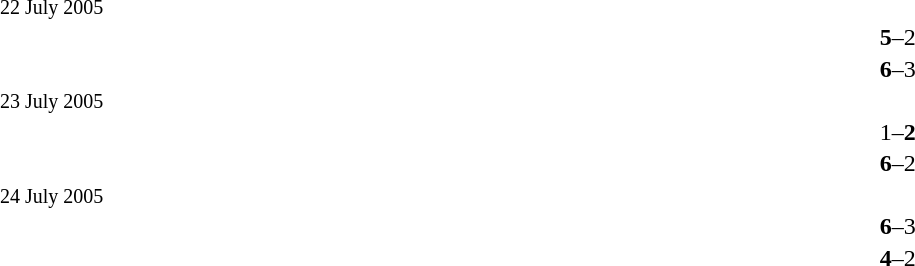<table width=100% cellspacing=1>
<tr>
<th width=40%></th>
<th width=15%></th>
<th></th>
</tr>
<tr>
<td><small>22 July 2005</small></td>
</tr>
<tr>
<td align=right><strong></strong></td>
<td align=center><strong>5</strong>–2</td>
<td></td>
</tr>
<tr>
<td align=right><strong></strong></td>
<td align=center><strong>6</strong>–3</td>
<td></td>
</tr>
<tr>
<td><small>23 July 2005</small></td>
</tr>
<tr>
<td align=right></td>
<td align=center>1–<strong>2</strong></td>
<td></td>
</tr>
<tr>
<td align=right><strong></strong></td>
<td align=center><strong>6</strong>–2</td>
<td></td>
</tr>
<tr>
<td><small>24 July 2005</small></td>
</tr>
<tr>
<td align=right><strong></strong></td>
<td align=center><strong>6</strong>–3</td>
<td></td>
</tr>
<tr>
<td align=right><strong></strong></td>
<td align=center><strong>4</strong>–2</td>
<td></td>
</tr>
</table>
